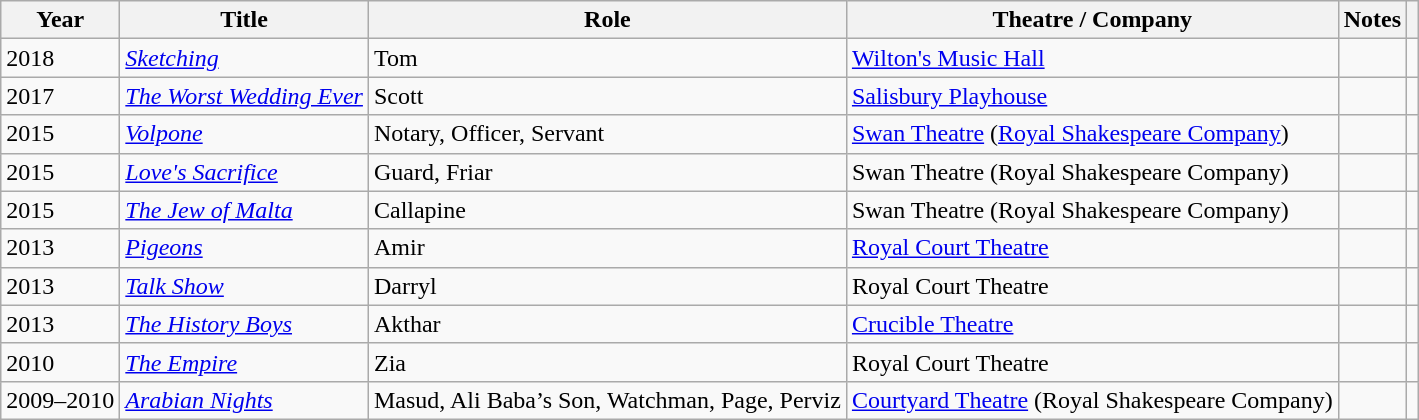<table class="wikitable plainrowheaders sortable">
<tr>
<th scope="col">Year</th>
<th scope="col">Title</th>
<th scope="col">Role</th>
<th scope="col">Theatre / Company</th>
<th scope="col" class="unsortable">Notes</th>
<th scope="col" class="unsortable"></th>
</tr>
<tr>
<td>2018</td>
<td><em><a href='#'>Sketching</a></em></td>
<td>Tom</td>
<td><a href='#'>Wilton's Music Hall</a></td>
<td></td>
<td></td>
</tr>
<tr>
<td>2017</td>
<td><em><a href='#'>The Worst Wedding Ever</a></em></td>
<td>Scott</td>
<td><a href='#'>Salisbury Playhouse</a></td>
<td></td>
<td></td>
</tr>
<tr>
<td>2015</td>
<td><em><a href='#'>Volpone</a></em></td>
<td>Notary, Officer, Servant</td>
<td><a href='#'>Swan Theatre</a> (<a href='#'>Royal Shakespeare Company</a>)</td>
<td></td>
<td></td>
</tr>
<tr>
<td>2015</td>
<td><em><a href='#'>Love's Sacrifice</a></em></td>
<td>Guard, Friar</td>
<td>Swan Theatre (Royal Shakespeare Company)</td>
<td></td>
<td></td>
</tr>
<tr>
<td>2015</td>
<td><em><a href='#'>The Jew of Malta</a></em></td>
<td>Callapine</td>
<td>Swan Theatre (Royal Shakespeare Company)</td>
<td></td>
<td></td>
</tr>
<tr>
<td>2013</td>
<td><em><a href='#'>Pigeons</a></em></td>
<td>Amir</td>
<td><a href='#'>Royal Court Theatre</a></td>
<td></td>
<td></td>
</tr>
<tr>
<td>2013</td>
<td><em><a href='#'>Talk Show</a></em></td>
<td>Darryl</td>
<td>Royal Court Theatre</td>
<td></td>
<td></td>
</tr>
<tr>
<td>2013</td>
<td><em><a href='#'>The History Boys</a></em></td>
<td>Akthar</td>
<td><a href='#'>Crucible Theatre</a></td>
<td></td>
<td></td>
</tr>
<tr>
<td>2010</td>
<td><em><a href='#'>The Empire</a></em></td>
<td>Zia</td>
<td>Royal Court Theatre</td>
<td></td>
<td></td>
</tr>
<tr>
<td>2009–2010</td>
<td><em><a href='#'>Arabian Nights</a></em></td>
<td>Masud, Ali Baba’s Son, Watchman, Page, Perviz</td>
<td><a href='#'>Courtyard Theatre</a> (Royal Shakespeare Company)</td>
<td></td>
<td></td>
</tr>
</table>
